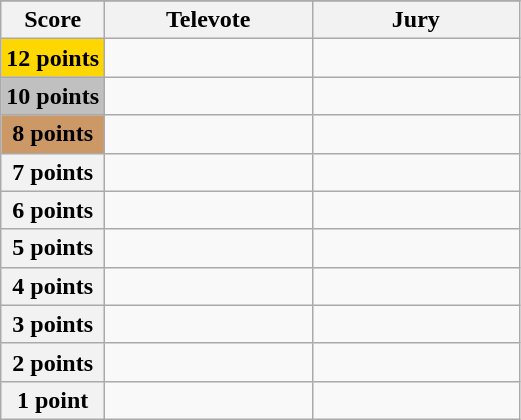<table class="wikitable">
<tr>
</tr>
<tr>
<th scope="col" width="20%">Score</th>
<th scope="col" width="40%">Televote</th>
<th scope="col" width="40%">Jury</th>
</tr>
<tr>
<th scope="row" style="background:gold">12 points</th>
<td></td>
<td></td>
</tr>
<tr>
<th scope="row" style="background:silver">10 points</th>
<td></td>
<td></td>
</tr>
<tr>
<th scope="row" style="background:#CC9966">8 points</th>
<td></td>
<td></td>
</tr>
<tr>
<th scope="row">7 points</th>
<td></td>
<td></td>
</tr>
<tr>
<th scope="row">6 points</th>
<td></td>
<td></td>
</tr>
<tr>
<th scope="row">5 points</th>
<td></td>
<td></td>
</tr>
<tr>
<th scope="row">4 points</th>
<td></td>
<td></td>
</tr>
<tr>
<th scope="row">3 points</th>
<td></td>
<td></td>
</tr>
<tr>
<th scope="row">2 points</th>
<td></td>
<td></td>
</tr>
<tr>
<th scope="row">1 point</th>
<td></td>
<td></td>
</tr>
</table>
